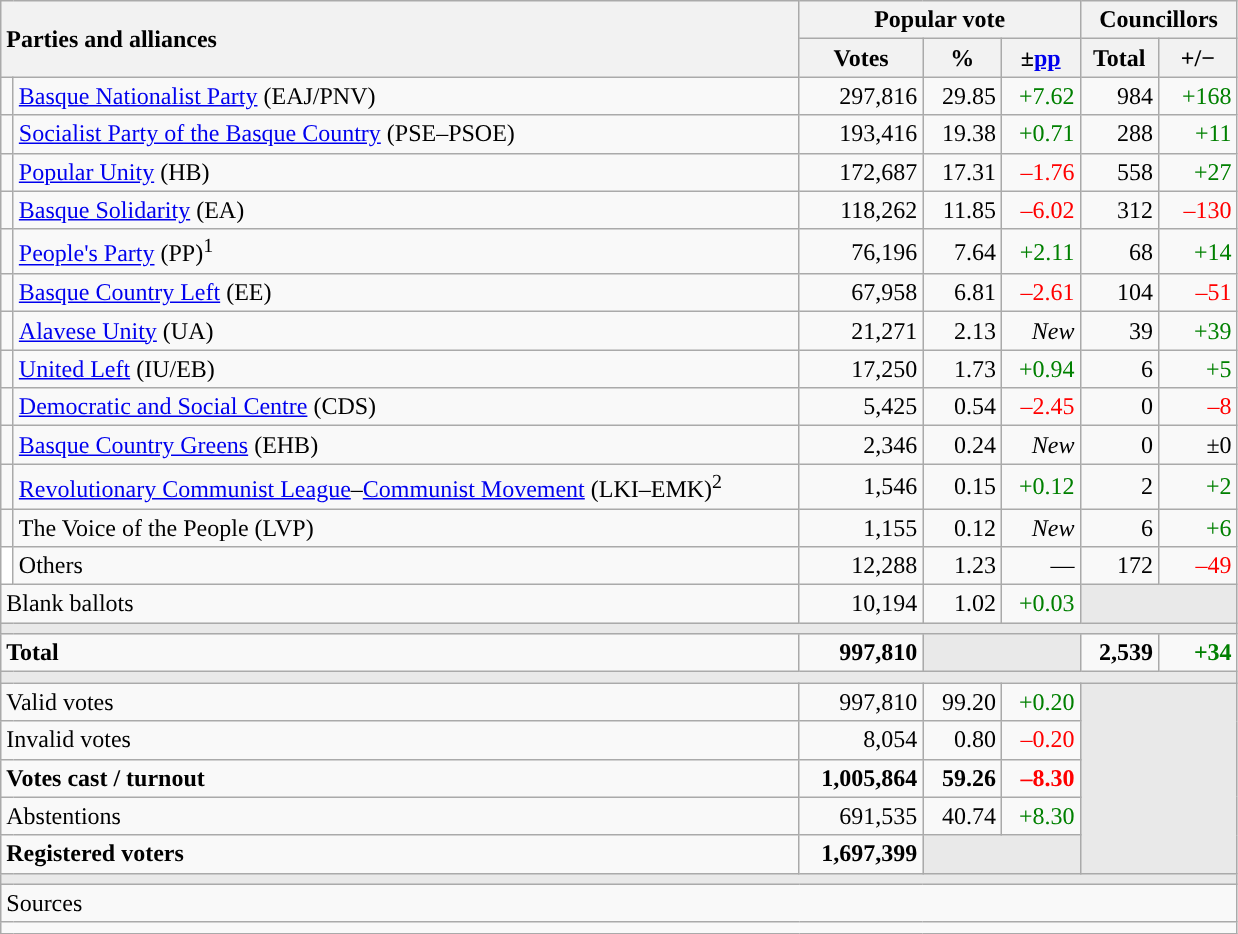<table class="wikitable" style="text-align:right;">
<tr>
<th style="text-align:left;" rowspan="2" colspan="2" width="525">Parties and alliances</th>
<th colspan="3">Popular vote</th>
<th colspan="2">Councillors</th>
</tr>
<tr>
<th width="75">Votes</th>
<th width="45">%</th>
<th width="45">±<a href='#'>pp</a></th>
<th width="45">Total</th>
<th width="45">+/−</th>
</tr>
<tr>
<td width="1" style="color:inherit;background:"></td>
<td align="left"><a href='#'>Basque Nationalist Party</a> (EAJ/PNV)</td>
<td>297,816</td>
<td>29.85</td>
<td style="color:green;">+7.62</td>
<td>984</td>
<td style="color:green;">+168</td>
</tr>
<tr>
<td style="color:inherit;background:"></td>
<td align="left"><a href='#'>Socialist Party of the Basque Country</a> (PSE–PSOE)</td>
<td>193,416</td>
<td>19.38</td>
<td style="color:green;">+0.71</td>
<td>288</td>
<td style="color:green;">+11</td>
</tr>
<tr>
<td style="color:inherit;background:"></td>
<td align="left"><a href='#'>Popular Unity</a> (HB)</td>
<td>172,687</td>
<td>17.31</td>
<td style="color:red;">–1.76</td>
<td>558</td>
<td style="color:green;">+27</td>
</tr>
<tr>
<td style="color:inherit;background:"></td>
<td align="left"><a href='#'>Basque Solidarity</a> (EA)</td>
<td>118,262</td>
<td>11.85</td>
<td style="color:red;">–6.02</td>
<td>312</td>
<td style="color:red;">–130</td>
</tr>
<tr>
<td style="color:inherit;background:"></td>
<td align="left"><a href='#'>People's Party</a> (PP)<sup>1</sup></td>
<td>76,196</td>
<td>7.64</td>
<td style="color:green;">+2.11</td>
<td>68</td>
<td style="color:green;">+14</td>
</tr>
<tr>
<td style="color:inherit;background:"></td>
<td align="left"><a href='#'>Basque Country Left</a> (EE)</td>
<td>67,958</td>
<td>6.81</td>
<td style="color:red;">–2.61</td>
<td>104</td>
<td style="color:red;">–51</td>
</tr>
<tr>
<td style="color:inherit;background:"></td>
<td align="left"><a href='#'>Alavese Unity</a> (UA)</td>
<td>21,271</td>
<td>2.13</td>
<td><em>New</em></td>
<td>39</td>
<td style="color:green;">+39</td>
</tr>
<tr>
<td style="color:inherit;background:"></td>
<td align="left"><a href='#'>United Left</a> (IU/EB)</td>
<td>17,250</td>
<td>1.73</td>
<td style="color:green;">+0.94</td>
<td>6</td>
<td style="color:green;">+5</td>
</tr>
<tr>
<td style="color:inherit;background:"></td>
<td align="left"><a href='#'>Democratic and Social Centre</a> (CDS)</td>
<td>5,425</td>
<td>0.54</td>
<td style="color:red;">–2.45</td>
<td>0</td>
<td style="color:red;">–8</td>
</tr>
<tr>
<td style="color:inherit;background:"></td>
<td align="left"><a href='#'>Basque Country Greens</a> (EHB)</td>
<td>2,346</td>
<td>0.24</td>
<td><em>New</em></td>
<td>0</td>
<td>±0</td>
</tr>
<tr>
<td style="color:inherit;background:"></td>
<td align="left"><a href='#'>Revolutionary Communist League</a>–<a href='#'>Communist Movement</a> (LKI–EMK)<sup>2</sup></td>
<td>1,546</td>
<td>0.15</td>
<td style="color:green;">+0.12</td>
<td>2</td>
<td style="color:green;">+2</td>
</tr>
<tr>
<td style="color:inherit;background:"></td>
<td align="left">The Voice of the People (LVP)</td>
<td>1,155</td>
<td>0.12</td>
<td><em>New</em></td>
<td>6</td>
<td style="color:green;">+6</td>
</tr>
<tr>
<td bgcolor="white"></td>
<td align="left">Others</td>
<td>12,288</td>
<td>1.23</td>
<td>—</td>
<td>172</td>
<td style="color:red;">–49</td>
</tr>
<tr>
<td align="left" colspan="2">Blank ballots</td>
<td>10,194</td>
<td>1.02</td>
<td style="color:green;">+0.03</td>
<td bgcolor="#E9E9E9" colspan="2"></td>
</tr>
<tr>
<td colspan="7" bgcolor="#E9E9E9"></td>
</tr>
<tr style="font-weight:bold;">
<td align="left" colspan="2">Total</td>
<td>997,810</td>
<td bgcolor="#E9E9E9" colspan="2"></td>
<td>2,539</td>
<td style="color:green;">+34</td>
</tr>
<tr>
<td colspan="7" bgcolor="#E9E9E9"></td>
</tr>
<tr>
<td align="left" colspan="2">Valid votes</td>
<td>997,810</td>
<td>99.20</td>
<td style="color:green;">+0.20</td>
<td bgcolor="#E9E9E9" colspan="2" rowspan="5"></td>
</tr>
<tr>
<td align="left" colspan="2">Invalid votes</td>
<td>8,054</td>
<td>0.80</td>
<td style="color:red;">–0.20</td>
</tr>
<tr style="font-weight:bold;">
<td align="left" colspan="2">Votes cast / turnout</td>
<td>1,005,864</td>
<td>59.26</td>
<td style="color:red;">–8.30</td>
</tr>
<tr>
<td align="left" colspan="2">Abstentions</td>
<td>691,535</td>
<td>40.74</td>
<td style="color:green;">+8.30</td>
</tr>
<tr style="font-weight:bold;">
<td align="left" colspan="2">Registered voters</td>
<td>1,697,399</td>
<td bgcolor="#E9E9E9" colspan="2"></td>
</tr>
<tr>
<td colspan="7" bgcolor="#E9E9E9"></td>
</tr>
<tr>
<td align="left" colspan="7">Sources</td>
</tr>
<tr>
<td colspan="7" style="text-align:left; max-width:790px;"></td>
</tr>
</table>
